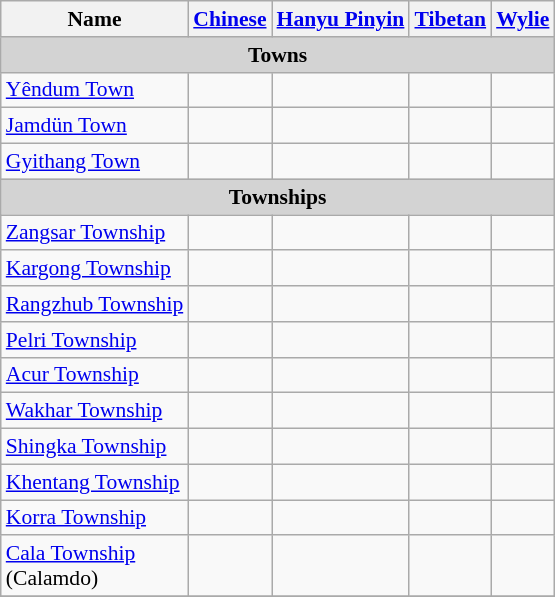<table class="wikitable"  style="font-size:90%;" align=center>
<tr>
<th>Name</th>
<th><a href='#'>Chinese</a></th>
<th><a href='#'>Hanyu Pinyin</a></th>
<th><a href='#'>Tibetan</a></th>
<th><a href='#'>Wylie</a></th>
</tr>
<tr --------->
<td colspan="7"  style="text-align:center; background:#d3d3d3;"><strong>Towns</strong></td>
</tr>
<tr --------->
<td><a href='#'>Yêndum Town</a></td>
<td></td>
<td></td>
<td></td>
<td></td>
</tr>
<tr>
<td><a href='#'>Jamdün Town</a></td>
<td></td>
<td></td>
<td></td>
<td></td>
</tr>
<tr>
<td><a href='#'>Gyithang Town</a></td>
<td></td>
<td></td>
<td></td>
<td></td>
</tr>
<tr --------->
<td colspan="7"  style="text-align:center; background:#d3d3d3;"><strong>Townships</strong></td>
</tr>
<tr --------->
<td><a href='#'>Zangsar Township</a></td>
<td></td>
<td></td>
<td></td>
<td></td>
</tr>
<tr>
<td><a href='#'>Kargong Township</a></td>
<td></td>
<td></td>
<td></td>
<td></td>
</tr>
<tr>
<td><a href='#'>Rangzhub Township</a></td>
<td></td>
<td></td>
<td></td>
<td></td>
</tr>
<tr>
<td><a href='#'>Pelri Township</a></td>
<td></td>
<td></td>
<td></td>
<td></td>
</tr>
<tr>
<td><a href='#'>Acur Township</a></td>
<td></td>
<td></td>
<td></td>
<td></td>
</tr>
<tr>
<td><a href='#'>Wakhar Township</a></td>
<td></td>
<td></td>
<td></td>
<td></td>
</tr>
<tr>
<td><a href='#'>Shingka Township</a></td>
<td></td>
<td></td>
<td></td>
<td></td>
</tr>
<tr>
<td><a href='#'>Khentang Township</a></td>
<td></td>
<td></td>
<td></td>
<td></td>
</tr>
<tr>
<td><a href='#'>Korra Township</a></td>
<td></td>
<td></td>
<td></td>
<td></td>
</tr>
<tr>
<td><a href='#'>Cala Township</a><br>(Calamdo)</td>
<td></td>
<td></td>
<td></td>
<td></td>
</tr>
<tr>
</tr>
</table>
